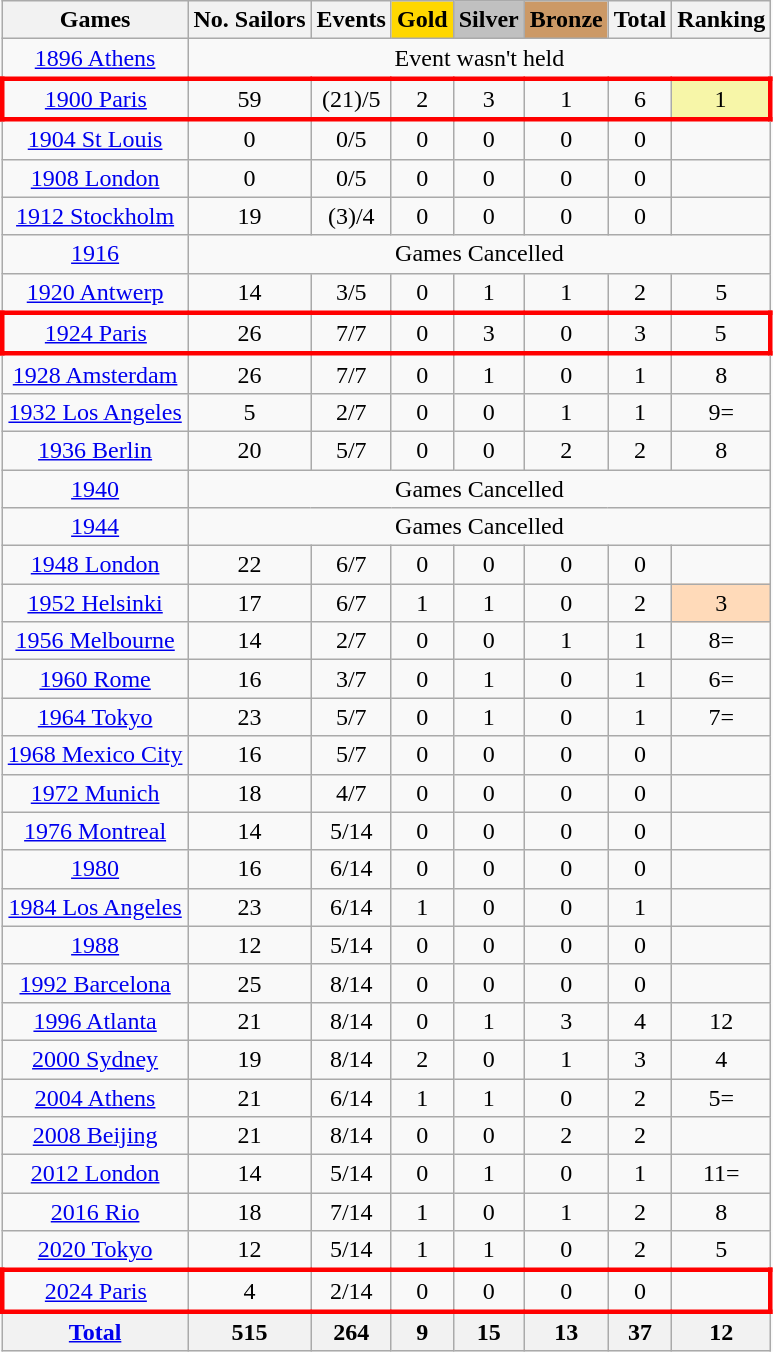<table class="wikitable sortable" style="text-align:center">
<tr>
<th>Games</th>
<th>No. Sailors</th>
<th>Events</th>
<th style="background-color:gold;">Gold</th>
<th style="background-color:silver;">Silver</th>
<th style="background-color:#c96;">Bronze</th>
<th>Total</th>
<th>Ranking</th>
</tr>
<tr>
<td><a href='#'>1896 Athens</a></td>
<td colspan=7>Event wasn't held</td>
</tr>
<tr align=center style="border: 3px solid red">
<td><a href='#'>1900 Paris</a></td>
<td>59</td>
<td>(21)/5</td>
<td>2</td>
<td>3</td>
<td>1</td>
<td>6</td>
<td bgcolor=F7F6A8>1</td>
</tr>
<tr>
<td><a href='#'>1904 St Louis</a></td>
<td>0</td>
<td>0/5</td>
<td>0</td>
<td>0</td>
<td>0</td>
<td>0</td>
<td></td>
</tr>
<tr>
<td><a href='#'>1908 London</a></td>
<td>0</td>
<td>0/5</td>
<td>0</td>
<td>0</td>
<td>0</td>
<td>0</td>
<td></td>
</tr>
<tr>
<td><a href='#'>1912 Stockholm</a></td>
<td>19</td>
<td>(3)/4</td>
<td>0</td>
<td>0</td>
<td>0</td>
<td>0</td>
<td></td>
</tr>
<tr>
<td><a href='#'>1916</a></td>
<td colspan=7>Games Cancelled</td>
</tr>
<tr>
<td><a href='#'>1920 Antwerp</a></td>
<td>14</td>
<td>3/5</td>
<td>0</td>
<td>1</td>
<td>1</td>
<td>2</td>
<td>5</td>
</tr>
<tr align=center style="border: 3px solid red">
<td><a href='#'>1924 Paris</a></td>
<td>26</td>
<td>7/7</td>
<td>0</td>
<td>3</td>
<td>0</td>
<td>3</td>
<td>5</td>
</tr>
<tr>
<td><a href='#'>1928 Amsterdam</a></td>
<td>26</td>
<td>7/7</td>
<td>0</td>
<td>1</td>
<td>0</td>
<td>1</td>
<td>8</td>
</tr>
<tr>
<td><a href='#'>1932 Los Angeles</a></td>
<td>5</td>
<td>2/7</td>
<td>0</td>
<td>0</td>
<td>1</td>
<td>1</td>
<td>9=</td>
</tr>
<tr>
<td><a href='#'>1936 Berlin</a></td>
<td>20</td>
<td>5/7</td>
<td>0</td>
<td>0</td>
<td>2</td>
<td>2</td>
<td>8</td>
</tr>
<tr>
<td><a href='#'>1940</a></td>
<td colspan=7>Games Cancelled</td>
</tr>
<tr>
<td><a href='#'>1944</a></td>
<td colspan=7>Games Cancelled</td>
</tr>
<tr>
<td><a href='#'>1948 London</a></td>
<td>22</td>
<td>6/7</td>
<td>0</td>
<td>0</td>
<td>0</td>
<td>0</td>
<td></td>
</tr>
<tr>
<td><a href='#'>1952 Helsinki</a></td>
<td>17</td>
<td>6/7</td>
<td>1</td>
<td>1</td>
<td>0</td>
<td>2</td>
<td bgcolor=ffdab9>3</td>
</tr>
<tr>
<td><a href='#'>1956 Melbourne</a></td>
<td>14</td>
<td>2/7</td>
<td>0</td>
<td>0</td>
<td>1</td>
<td>1</td>
<td>8=</td>
</tr>
<tr>
<td><a href='#'>1960 Rome</a></td>
<td>16</td>
<td>3/7</td>
<td>0</td>
<td>1</td>
<td>0</td>
<td>1</td>
<td>6=</td>
</tr>
<tr>
<td><a href='#'>1964 Tokyo</a></td>
<td>23</td>
<td>5/7</td>
<td>0</td>
<td>1</td>
<td>0</td>
<td>1</td>
<td>7=</td>
</tr>
<tr>
<td><a href='#'>1968 Mexico City</a></td>
<td>16</td>
<td>5/7</td>
<td>0</td>
<td>0</td>
<td>0</td>
<td>0</td>
<td></td>
</tr>
<tr>
<td><a href='#'>1972 Munich</a></td>
<td>18</td>
<td>4/7</td>
<td>0</td>
<td>0</td>
<td>0</td>
<td>0</td>
<td></td>
</tr>
<tr>
<td><a href='#'>1976 Montreal</a></td>
<td>14</td>
<td>5/14</td>
<td>0</td>
<td>0</td>
<td>0</td>
<td>0</td>
<td></td>
</tr>
<tr>
<td><a href='#'>1980</a></td>
<td>16</td>
<td>6/14</td>
<td>0</td>
<td>0</td>
<td>0</td>
<td>0</td>
<td></td>
</tr>
<tr>
<td><a href='#'>1984 Los Angeles</a></td>
<td>23</td>
<td>6/14</td>
<td>1</td>
<td>0</td>
<td>0</td>
<td>1</td>
<td></td>
</tr>
<tr>
<td><a href='#'>1988</a></td>
<td>12</td>
<td>5/14</td>
<td>0</td>
<td>0</td>
<td>0</td>
<td>0</td>
<td></td>
</tr>
<tr>
<td><a href='#'>1992 Barcelona</a></td>
<td>25</td>
<td>8/14</td>
<td>0</td>
<td>0</td>
<td>0</td>
<td>0</td>
<td></td>
</tr>
<tr>
<td><a href='#'>1996 Atlanta</a></td>
<td>21</td>
<td>8/14</td>
<td>0</td>
<td>1</td>
<td>3</td>
<td>4</td>
<td>12</td>
</tr>
<tr>
<td><a href='#'>2000 Sydney</a></td>
<td>19</td>
<td>8/14</td>
<td>2</td>
<td>0</td>
<td>1</td>
<td>3</td>
<td>4</td>
</tr>
<tr>
<td><a href='#'>2004 Athens</a></td>
<td>21</td>
<td>6/14</td>
<td>1</td>
<td>1</td>
<td>0</td>
<td>2</td>
<td>5=</td>
</tr>
<tr>
<td><a href='#'>2008 Beijing</a></td>
<td>21</td>
<td>8/14</td>
<td>0</td>
<td>0</td>
<td>2</td>
<td>2</td>
<td></td>
</tr>
<tr>
<td><a href='#'>2012 London</a></td>
<td>14</td>
<td>5/14</td>
<td>0</td>
<td>1</td>
<td>0</td>
<td>1</td>
<td>11=</td>
</tr>
<tr>
<td><a href='#'>2016 Rio</a></td>
<td>18</td>
<td>7/14</td>
<td>1</td>
<td>0</td>
<td>1</td>
<td>2</td>
<td>8</td>
</tr>
<tr>
<td><a href='#'>2020 Tokyo</a></td>
<td>12</td>
<td>5/14</td>
<td>1</td>
<td>1</td>
<td>0</td>
<td>2</td>
<td>5</td>
</tr>
<tr align=center style="border: 3px solid red">
<td><a href='#'>2024 Paris</a></td>
<td>4</td>
<td>2/14</td>
<td>0</td>
<td>0</td>
<td>0</td>
<td>0</td>
<td></td>
</tr>
<tr>
<th><a href='#'>Total</a></th>
<th>515</th>
<th>264</th>
<th>9</th>
<th>15</th>
<th>13</th>
<th>37</th>
<th>12</th>
</tr>
</table>
